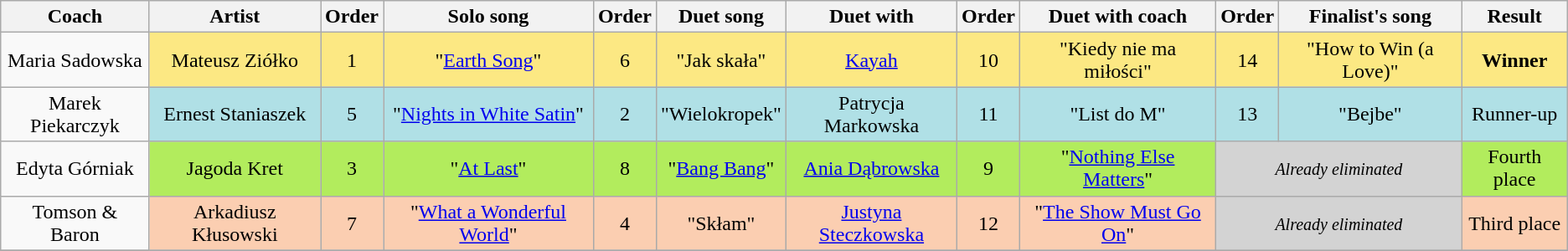<table class="wikitable" style="text-align:center; width:100%%;">
<tr>
<th scope="col">Coach</th>
<th scope="col">Artist</th>
<th scope="col">Order</th>
<th scope="col">Solo song</th>
<th scope="col">Order</th>
<th scope="col">Duet song</th>
<th scope="col">Duet with</th>
<th scope="col">Order</th>
<th scope="col">Duet with coach</th>
<th scope="col">Order</th>
<th scope="col">Finalist's song</th>
<th scope="col">Result</th>
</tr>
<tr>
<td scope="row">Maria Sadowska</td>
<td style="background:#FCE883;">Mateusz Ziółko</td>
<td style="background:#FCE883;">1</td>
<td style="background:#FCE883;">"<a href='#'>Earth Song</a>"</td>
<td style="background:#FCE883;">6</td>
<td style="background:#FCE883;">"Jak skała"</td>
<td style="background:#FCE883;"><a href='#'>Kayah</a></td>
<td style="background:#FCE883;">10</td>
<td style="background:#FCE883;">"Kiedy nie ma miłości"</td>
<td style="background:#FCE883;">14</td>
<td style="background:#FCE883;">"How to Win (a Love)"</td>
<td style="background:#FCE883;"><strong>Winner</strong></td>
</tr>
<tr>
<td scope="row">Marek Piekarczyk</td>
<td style="background:#B0E0E6;">Ernest Staniaszek</td>
<td style="background:#B0E0E6;">5</td>
<td style="background:#B0E0E6;">"<a href='#'>Nights in White Satin</a>"</td>
<td style="background:#B0E0E6;">2</td>
<td style="background:#B0E0E6;">"Wielokropek"</td>
<td style="background:#B0E0E6;">Patrycja Markowska</td>
<td style="background:#B0E0E6;">11</td>
<td style="background:#B0E0E6;">"List do M"</td>
<td style="background:#B0E0E6;">13</td>
<td style="background:#B0E0E6;">"Bejbe"</td>
<td style="background:#B0E0E6;">Runner-up</td>
</tr>
<tr>
<td scope="row">Edyta Górniak</td>
<td style="background:#B2EC5D;">Jagoda Kret</td>
<td style="background:#B2EC5D;">3</td>
<td style="background:#B2EC5D;">"<a href='#'>At Last</a>"</td>
<td style="background:#B2EC5D;">8</td>
<td style="background:#B2EC5D;">"<a href='#'>Bang Bang</a>"</td>
<td style="background:#B2EC5D;"><a href='#'>Ania Dąbrowska</a></td>
<td style="background:#B2EC5D;">9</td>
<td style="background:#B2EC5D;">"<a href='#'>Nothing Else Matters</a>"</td>
<td style="background-color:lightgrey;" colspan="2"><small><em>Already eliminated</em></small></td>
<td style="background:#B2EC5D;">Fourth place</td>
</tr>
<tr>
<td scope="row">Tomson & Baron</td>
<td style="background:#FBCEB1;">Arkadiusz Kłusowski</td>
<td style="background:#FBCEB1;">7</td>
<td style="background:#FBCEB1;">"<a href='#'>What a Wonderful World</a>"</td>
<td style="background:#FBCEB1;">4</td>
<td style="background:#FBCEB1;">"Skłam"</td>
<td style="background:#FBCEB1;"><a href='#'>Justyna Steczkowska</a></td>
<td style="background:#FBCEB1;">12</td>
<td style="background:#FBCEB1;">"<a href='#'>The Show Must Go On</a>"</td>
<td style="background-color:lightgrey;" colspan="2"><small><em>Already eliminated</em></small></td>
<td style="background:#FBCEB1;">Third place</td>
</tr>
<tr>
</tr>
</table>
